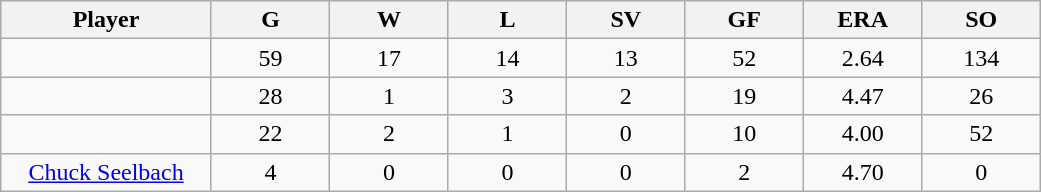<table class="wikitable sortable">
<tr>
<th bgcolor="#DDDDFF" width="16%">Player</th>
<th bgcolor="#DDDDFF" width="9%">G</th>
<th bgcolor="#DDDDFF" width="9%">W</th>
<th bgcolor="#DDDDFF" width="9%">L</th>
<th bgcolor="#DDDDFF" width="9%">SV</th>
<th bgcolor="#DDDDFF" width="9%">GF</th>
<th bgcolor="#DDDDFF" width="9%">ERA</th>
<th bgcolor="#DDDDFF" width="9%">SO</th>
</tr>
<tr align="center">
<td></td>
<td>59</td>
<td>17</td>
<td>14</td>
<td>13</td>
<td>52</td>
<td>2.64</td>
<td>134</td>
</tr>
<tr align="center">
<td></td>
<td>28</td>
<td>1</td>
<td>3</td>
<td>2</td>
<td>19</td>
<td>4.47</td>
<td>26</td>
</tr>
<tr align="center">
<td></td>
<td>22</td>
<td>2</td>
<td>1</td>
<td>0</td>
<td>10</td>
<td>4.00</td>
<td>52</td>
</tr>
<tr align="center">
<td><a href='#'>Chuck Seelbach</a></td>
<td>4</td>
<td>0</td>
<td>0</td>
<td>0</td>
<td>2</td>
<td>4.70</td>
<td>0</td>
</tr>
</table>
